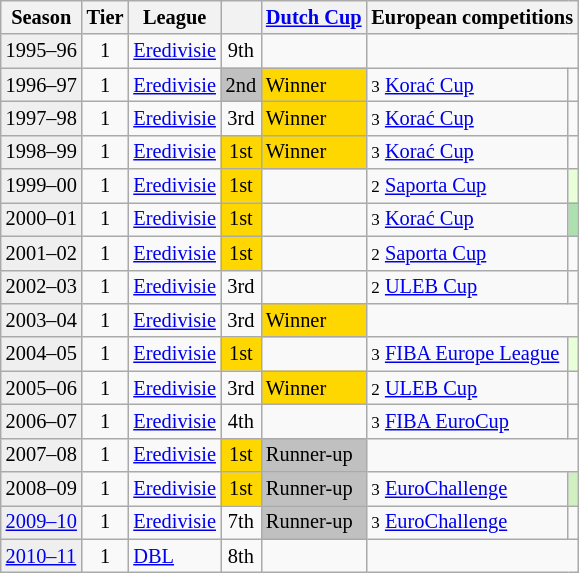<table class="wikitable" style="font-size:85%">
<tr bgcolor=>
<th>Season</th>
<th>Tier</th>
<th>League</th>
<th></th>
<th><a href='#'>Dutch Cup</a></th>
<th colspan=2>European competitions</th>
</tr>
<tr>
<td style="background:#efefef;">1995–96</td>
<td style="text-align:center;">1</td>
<td><a href='#'>Eredivisie</a></td>
<td style="text-align:center;">9th</td>
<td></td>
<td colspan=2></td>
</tr>
<tr>
<td style="background:#efefef;">1996–97</td>
<td style="text-align:center;">1</td>
<td><a href='#'>Eredivisie</a></td>
<td style="text-align:center;" bgcolor=silver>2nd</td>
<td bgcolor=gold>Winner</td>
<td><small>3</small> <a href='#'>Korać Cup</a></td>
<td></td>
</tr>
<tr>
<td style="background:#efefef;">1997–98</td>
<td style="text-align:center;">1</td>
<td><a href='#'>Eredivisie</a></td>
<td style="text-align:center;">3rd</td>
<td bgcolor=gold>Winner</td>
<td><small>3</small> <a href='#'>Korać Cup</a></td>
<td></td>
</tr>
<tr>
<td style="background:#efefef;">1998–99</td>
<td style="text-align:center;">1</td>
<td><a href='#'>Eredivisie</a></td>
<td style="text-align:center;" bgcolor=gold>1st</td>
<td bgcolor=gold>Winner</td>
<td><small>3</small> <a href='#'>Korać Cup</a></td>
<td></td>
</tr>
<tr>
<td style="background:#efefef;">1999–00</td>
<td style="text-align:center;">1</td>
<td><a href='#'>Eredivisie</a></td>
<td style="text-align:center;" bgcolor=gold>1st</td>
<td></td>
<td><small>2</small> <a href='#'>Saporta Cup</a></td>
<td style="background:#E8FFD8"></td>
</tr>
<tr>
<td style="background:#efefef;">2000–01</td>
<td style="text-align:center;">1</td>
<td><a href='#'>Eredivisie</a></td>
<td style="text-align:center;" bgcolor=gold>1st</td>
<td></td>
<td><small>3</small> <a href='#'>Korać Cup</a></td>
<td bgcolor=#ACE1AF></td>
</tr>
<tr>
<td style="background:#efefef;">2001–02</td>
<td style="text-align:center;">1</td>
<td><a href='#'>Eredivisie</a></td>
<td style="text-align:center;" bgcolor=gold>1st</td>
<td></td>
<td><small>2</small> <a href='#'>Saporta Cup</a></td>
<td></td>
</tr>
<tr>
<td style="background:#efefef;">2002–03</td>
<td style="text-align:center;">1</td>
<td><a href='#'>Eredivisie</a></td>
<td style="text-align:center;">3rd</td>
<td></td>
<td><small>2</small> <a href='#'>ULEB Cup</a></td>
<td></td>
</tr>
<tr>
<td style="background:#efefef;">2003–04</td>
<td style="text-align:center;">1</td>
<td><a href='#'>Eredivisie</a></td>
<td style="text-align:center;">3rd</td>
<td bgcolor=gold>Winner</td>
<td colspan=2></td>
</tr>
<tr>
<td style="background:#efefef;">2004–05</td>
<td style="text-align:center;">1</td>
<td><a href='#'>Eredivisie</a></td>
<td style="text-align:center;" bgcolor=gold>1st</td>
<td></td>
<td><small>3</small> <a href='#'>FIBA Europe League</a></td>
<td style="background:#E8FFD8"></td>
</tr>
<tr>
<td style="background:#efefef;">2005–06</td>
<td style="text-align:center;">1</td>
<td><a href='#'>Eredivisie</a></td>
<td style="text-align:center;;">3rd</td>
<td style="background:gold">Winner</td>
<td><small>2</small> <a href='#'>ULEB Cup</a></td>
<td></td>
</tr>
<tr>
<td style="background:#efefef;">2006–07</td>
<td style="text-align:center;">1</td>
<td><a href='#'>Eredivisie</a></td>
<td style="text-align:center;">4th</td>
<td></td>
<td><small>3</small> <a href='#'>FIBA EuroCup</a></td>
<td></td>
</tr>
<tr>
<td style="background:#efefef;">2007–08</td>
<td style="text-align:center;">1</td>
<td><a href='#'>Eredivisie</a></td>
<td style="text-align:center; background:gold;">1st</td>
<td style="background:silver">Runner-up</td>
<td colspan=2></td>
</tr>
<tr>
<td style="background:#efefef;">2008–09</td>
<td style="text-align:center;">1</td>
<td><a href='#'>Eredivisie</a></td>
<td style="text-align:center; background:gold;">1st</td>
<td style="background:silver">Runner-up</td>
<td><small>3</small> <a href='#'>EuroChallenge</a></td>
<td style="background:#D0F0C0"></td>
</tr>
<tr>
<td style="background:#efefef;"><a href='#'>2009–10</a></td>
<td style="text-align:center;">1</td>
<td><a href='#'>Eredivisie</a></td>
<td style="text-align:center;">7th</td>
<td style="background:silver">Runner-up</td>
<td><small>3</small> <a href='#'>EuroChallenge</a></td>
<td></td>
</tr>
<tr>
<td style="background:#efefef;"><a href='#'>2010–11</a></td>
<td style="text-align:center;">1</td>
<td><a href='#'>DBL</a></td>
<td style="text-align:center;">8th</td>
<td></td>
<td colspan=2></td>
</tr>
</table>
